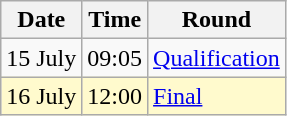<table class="wikitable">
<tr>
<th>Date</th>
<th>Time</th>
<th>Round</th>
</tr>
<tr>
<td>15 July</td>
<td>09:05</td>
<td><a href='#'>Qualification</a></td>
</tr>
<tr style=background:lemonchiffon>
<td>16 July</td>
<td>12:00</td>
<td><a href='#'>Final</a></td>
</tr>
</table>
